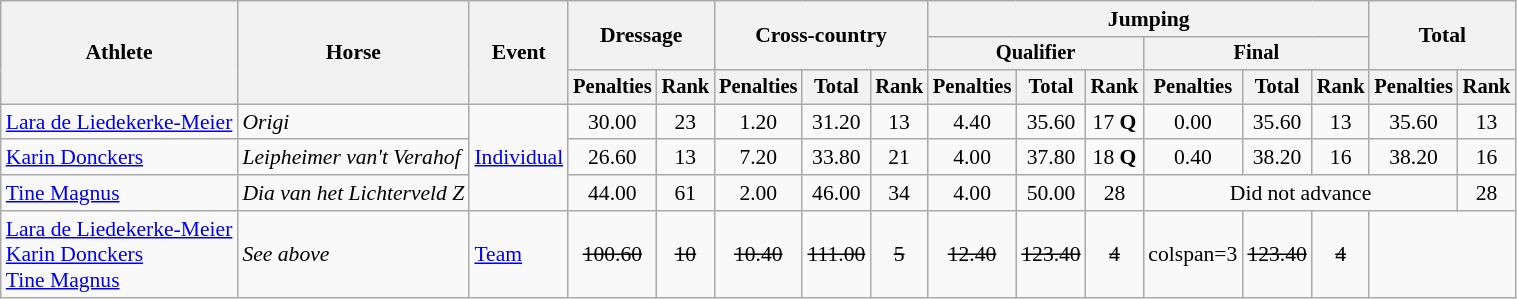<table class=wikitable style="font-size:90%; text-align:center;">
<tr>
<th rowspan=3>Athlete</th>
<th rowspan=3>Horse</th>
<th rowspan=3>Event</th>
<th colspan=2 rowspan=2>Dressage</th>
<th colspan=3 rowspan=2>Cross-country</th>
<th colspan=6>Jumping</th>
<th colspan=2 rowspan=2>Total</th>
</tr>
<tr style=font-size:95%>
<th colspan=3>Qualifier</th>
<th colspan=3>Final</th>
</tr>
<tr style=font-size:95%>
<th>Penalties</th>
<th>Rank</th>
<th>Penalties</th>
<th>Total</th>
<th>Rank</th>
<th>Penalties</th>
<th>Total</th>
<th>Rank</th>
<th>Penalties</th>
<th>Total</th>
<th>Rank</th>
<th>Penalties</th>
<th>Rank</th>
</tr>
<tr>
<td align=left><a href='#'>Lara de Liedekerke-Meier</a></td>
<td align=left><em>Origi</em></td>
<td rowspan=3 align=left><a href='#'>Individual</a></td>
<td>30.00</td>
<td>23</td>
<td>1.20</td>
<td>31.20</td>
<td>13</td>
<td>4.40</td>
<td>35.60</td>
<td>17 <strong>Q</strong></td>
<td>0.00</td>
<td>35.60</td>
<td>13</td>
<td>35.60</td>
<td>13</td>
</tr>
<tr>
<td align=left><a href='#'>Karin Donckers</a></td>
<td align=left><em>Leipheimer van't Verahof</em></td>
<td>26.60</td>
<td>13</td>
<td>7.20</td>
<td>33.80</td>
<td>21</td>
<td>4.00</td>
<td>37.80</td>
<td>18 <strong>Q</strong></td>
<td>0.40</td>
<td>38.20</td>
<td>16</td>
<td>38.20</td>
<td>16</td>
</tr>
<tr>
<td align=left><a href='#'>Tine Magnus</a></td>
<td align=left><em>Dia van het Lichterveld Z</em></td>
<td>44.00</td>
<td>61</td>
<td>2.00</td>
<td>46.00</td>
<td>34</td>
<td>4.00</td>
<td>50.00</td>
<td>28</td>
<td colspan=4>Did not advance</td>
<td>28</td>
</tr>
<tr>
<td align=left><a href='#'>Lara de Liedekerke-Meier</a><br><a href='#'>Karin Donckers</a><br><a href='#'>Tine Magnus</a></td>
<td align=left><em>See above</em></td>
<td align=left><a href='#'>Team</a></td>
<td><s>100.60</s></td>
<td><s>10</s></td>
<td><s>10.40</s></td>
<td><s>111.00</s></td>
<td><s>5</s></td>
<td><s>12.40</s></td>
<td><s>123.40</s></td>
<td><s>4</s></td>
<td>colspan=3 </td>
<td><s>123.40</s></td>
<td><s>4</s></td>
</tr>
</table>
